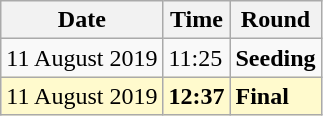<table class="wikitable">
<tr>
<th>Date</th>
<th>Time</th>
<th>Round</th>
</tr>
<tr>
<td>11 August 2019</td>
<td>11:25</td>
<td><strong>Seeding</strong></td>
</tr>
<tr style=background:lemonchiffon>
<td>11 August 2019</td>
<td><strong>12:37</strong></td>
<td><strong>Final</strong></td>
</tr>
</table>
